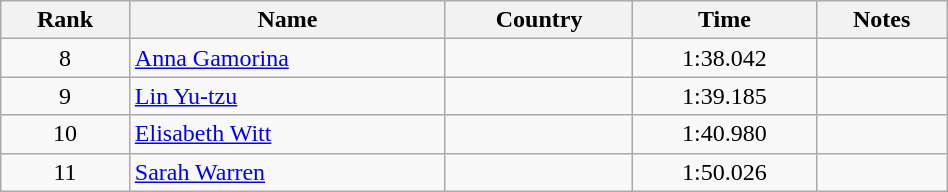<table class="wikitable sortable" style="text-align:center" width=50%>
<tr>
<th>Rank</th>
<th>Name</th>
<th>Country</th>
<th>Time</th>
<th>Notes</th>
</tr>
<tr>
<td>8</td>
<td align=left><a href='#'>Anna Gamorina</a></td>
<td align=left></td>
<td>1:38.042</td>
<td></td>
</tr>
<tr>
<td>9</td>
<td align=left><a href='#'>Lin Yu-tzu</a></td>
<td align=left></td>
<td>1:39.185</td>
<td></td>
</tr>
<tr>
<td>10</td>
<td align=left><a href='#'>Elisabeth Witt</a></td>
<td align=left></td>
<td>1:40.980</td>
<td></td>
</tr>
<tr>
<td>11</td>
<td align=left><a href='#'>Sarah Warren</a></td>
<td align=left></td>
<td>1:50.026</td>
<td></td>
</tr>
</table>
